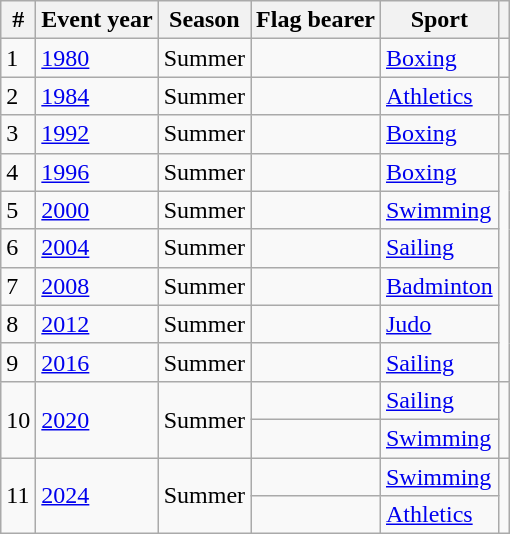<table class="wikitable sortable">
<tr>
<th>#</th>
<th>Event year</th>
<th>Season</th>
<th>Flag bearer</th>
<th>Sport</th>
<th></th>
</tr>
<tr>
<td>1</td>
<td><a href='#'>1980</a></td>
<td>Summer</td>
<td></td>
<td><a href='#'>Boxing</a></td>
<td></td>
</tr>
<tr>
<td>2</td>
<td><a href='#'>1984</a></td>
<td>Summer</td>
<td></td>
<td><a href='#'>Athletics</a></td>
<td></td>
</tr>
<tr>
<td>3</td>
<td><a href='#'>1992</a></td>
<td>Summer</td>
<td></td>
<td><a href='#'>Boxing</a></td>
<td></td>
</tr>
<tr>
<td>4</td>
<td><a href='#'>1996</a></td>
<td>Summer</td>
<td></td>
<td><a href='#'>Boxing</a></td>
<td rowspan=6></td>
</tr>
<tr>
<td>5</td>
<td><a href='#'>2000</a></td>
<td>Summer</td>
<td></td>
<td><a href='#'>Swimming</a></td>
</tr>
<tr>
<td>6</td>
<td><a href='#'>2004</a></td>
<td>Summer</td>
<td></td>
<td><a href='#'>Sailing</a></td>
</tr>
<tr>
<td>7</td>
<td><a href='#'>2008</a></td>
<td>Summer</td>
<td></td>
<td><a href='#'>Badminton</a></td>
</tr>
<tr>
<td>8</td>
<td><a href='#'>2012</a></td>
<td>Summer</td>
<td></td>
<td><a href='#'>Judo</a></td>
</tr>
<tr>
<td>9</td>
<td><a href='#'>2016</a></td>
<td>Summer</td>
<td></td>
<td><a href='#'>Sailing</a></td>
</tr>
<tr>
<td rowspan=2>10</td>
<td rowspan=2><a href='#'>2020</a></td>
<td rowspan=2>Summer</td>
<td></td>
<td><a href='#'>Sailing</a></td>
<td rowspan=2></td>
</tr>
<tr>
<td></td>
<td><a href='#'>Swimming</a></td>
</tr>
<tr>
<td rowspan=2>11</td>
<td rowspan=2><a href='#'>2024</a></td>
<td rowspan=2>Summer</td>
<td></td>
<td><a href='#'>Swimming</a></td>
<td rowspan=2></td>
</tr>
<tr>
<td></td>
<td><a href='#'>Athletics</a></td>
</tr>
</table>
